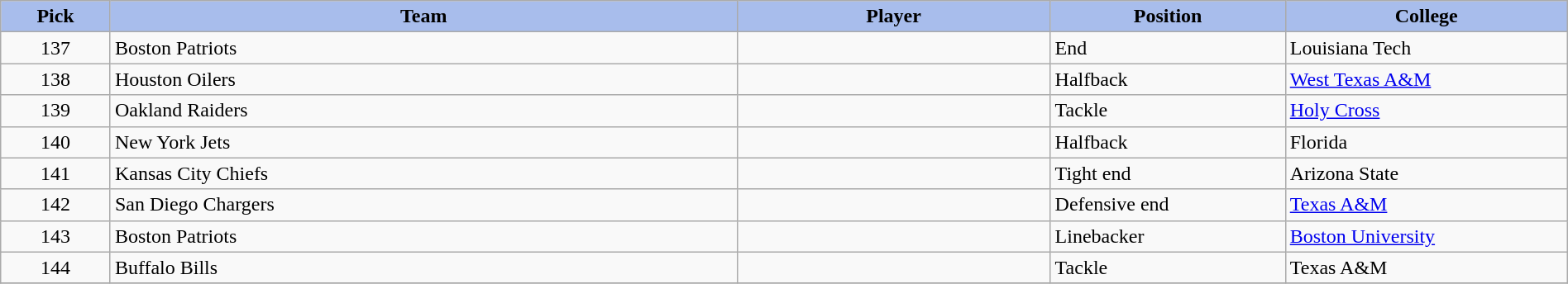<table class="wikitable sortable sortable" style="width: 100%">
<tr>
<th style="background:#A8BDEC;" width=7%>Pick</th>
<th style="background:#A8BDEC;" width=40%>Team</th>
<th style="background:#A8BDEC;" width=20%>Player</th>
<th style="background:#A8BDEC;" width=15%>Position</th>
<th style="background:#A8BDEC;" width=20%>College</th>
</tr>
<tr>
<td align=center>137</td>
<td>Boston Patriots</td>
<td></td>
<td>End</td>
<td>Louisiana Tech</td>
</tr>
<tr>
<td align=center>138</td>
<td>Houston Oilers</td>
<td></td>
<td>Halfback</td>
<td><a href='#'>West Texas A&M</a></td>
</tr>
<tr>
<td align=center>139</td>
<td>Oakland Raiders</td>
<td></td>
<td>Tackle</td>
<td><a href='#'>Holy Cross</a></td>
</tr>
<tr>
<td align=center>140</td>
<td>New York Jets</td>
<td></td>
<td>Halfback</td>
<td>Florida</td>
</tr>
<tr>
<td align=center>141</td>
<td>Kansas City Chiefs</td>
<td></td>
<td>Tight end</td>
<td>Arizona State</td>
</tr>
<tr>
<td align=center>142</td>
<td>San Diego Chargers</td>
<td></td>
<td>Defensive end</td>
<td><a href='#'>Texas A&M</a></td>
</tr>
<tr>
<td align=center>143</td>
<td>Boston Patriots</td>
<td></td>
<td>Linebacker</td>
<td><a href='#'>Boston University</a></td>
</tr>
<tr>
<td align=center>144</td>
<td>Buffalo Bills</td>
<td></td>
<td>Tackle</td>
<td>Texas A&M</td>
</tr>
<tr>
</tr>
</table>
